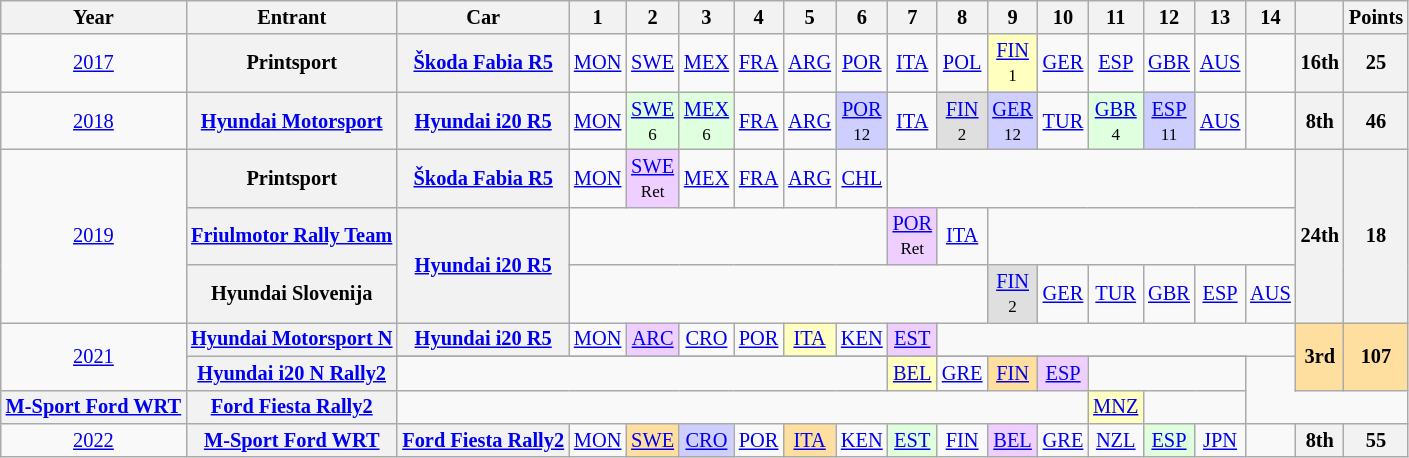<table class="wikitable" border="1" style="text-align:center; font-size:85%;">
<tr>
<th>Year</th>
<th>Entrant</th>
<th>Car</th>
<th>1</th>
<th>2</th>
<th>3</th>
<th>4</th>
<th>5</th>
<th>6</th>
<th>7</th>
<th>8</th>
<th>9</th>
<th>10</th>
<th>11</th>
<th>12</th>
<th>13</th>
<th>14</th>
<th></th>
<th>Points</th>
</tr>
<tr>
<td><a href='#'>2017</a></td>
<th nowrap>Printsport</th>
<th nowrap><a href='#'>Škoda Fabia R5</a></th>
<td><a href='#'>MON</a></td>
<td><a href='#'>SWE</a></td>
<td><a href='#'>MEX</a></td>
<td><a href='#'>FRA</a></td>
<td><a href='#'>ARG</a></td>
<td><a href='#'>POR</a></td>
<td><a href='#'>ITA</a></td>
<td><a href='#'>POL</a></td>
<td style="background:#FFFFBF;"><a href='#'>FIN</a><br><small>1</small></td>
<td><a href='#'>GER</a></td>
<td><a href='#'>ESP</a></td>
<td><a href='#'>GBR</a></td>
<td><a href='#'>AUS</a></td>
<td></td>
<th>16th</th>
<th>25</th>
</tr>
<tr>
<td><a href='#'>2018</a></td>
<th nowrap><a href='#'>Hyundai Motorsport</a></th>
<th nowrap><a href='#'>Hyundai i20 R5</a></th>
<td><a href='#'>MON</a></td>
<td style="background:#DFFFDF;"><a href='#'>SWE</a><br><small>6</small></td>
<td style="background:#DFFFDF;"><a href='#'>MEX</a><br><small>6</small></td>
<td><a href='#'>FRA</a></td>
<td><a href='#'>ARG</a></td>
<td style="background:#CFCFFF;"><a href='#'>POR</a><br><small>12</small></td>
<td><a href='#'>ITA</a></td>
<td style="background:#DFDFDF;"><a href='#'>FIN</a><br><small>2</small></td>
<td style="background:#CFCFFF;"><a href='#'>GER</a><br><small>12</small></td>
<td><a href='#'>TUR</a></td>
<td style="background:#DFFFDF;"><a href='#'>GBR</a><br><small>4</small></td>
<td style="background:#CFCFFF;"><a href='#'>ESP</a><br><small>11</small></td>
<td><a href='#'>AUS</a></td>
<td></td>
<th>8th</th>
<th>46</th>
</tr>
<tr>
<td rowspan="3"><a href='#'>2019</a></td>
<th nowrap>Printsport</th>
<th nowrap><a href='#'>Škoda Fabia R5</a></th>
<td><a href='#'>MON</a></td>
<td style="background:#EFCFFF;"><a href='#'>SWE</a><br><small>Ret</small></td>
<td><a href='#'>MEX</a></td>
<td><a href='#'>FRA</a></td>
<td><a href='#'>ARG</a></td>
<td><a href='#'>CHL</a></td>
<td colspan=8></td>
<th rowspan="3">24th</th>
<th rowspan="3">18</th>
</tr>
<tr>
<th nowrap><a href='#'>Friulmotor Rally Team</a></th>
<th rowspan="2" nowrap><a href='#'>Hyundai i20 R5</a></th>
<td colspan=6></td>
<td style="background:#EFCFFF;"><a href='#'>POR</a><br><small>Ret</small></td>
<td><a href='#'>ITA</a></td>
<td colspan=6></td>
</tr>
<tr>
<th nowrap>Hyundai Slovenija</th>
<td colspan=8></td>
<td style="background:#DFDFDF;"><a href='#'>FIN</a><br><small>2</small></td>
<td><a href='#'>GER</a></td>
<td><a href='#'>TUR</a></td>
<td><a href='#'>GBR</a></td>
<td><a href='#'>ESP</a></td>
<td><a href='#'>AUS</a><br></td>
</tr>
<tr>
<td rowspan="3"><a href='#'>2021</a></td>
<th rowspan="2" nowrap><a href='#'>Hyundai Motorsport N</a></th>
<th nowrap><a href='#'>Hyundai i20 R5</a></th>
<td><a href='#'>MON</a></td>
<td style="background:#EFCFFF;"><a href='#'>ARC</a><br></td>
<td><a href='#'>CRO</a></td>
<td><a href='#'>POR</a></td>
<td style="background:#FFFFBF;"><a href='#'>ITA</a><br></td>
<td><a href='#'>KEN</a></td>
<td style="background:#EFCFFF;"><a href='#'>EST</a><br></td>
<td colspan=7></td>
<th style="background:#FFDF9F;"! rowspan="3">3rd</th>
<th style="background:#FFDF9F;"! rowspan="3">107</th>
</tr>
<tr>
</tr>
<tr>
<th nowrap><a href='#'>Hyundai i20 N Rally2</a></th>
<td colspan=7></td>
<td style="background:#FFFFBF;"><a href='#'>BEL</a><br></td>
<td><a href='#'>GRE</a></td>
<td style="background:#FFDF9F;"><a href='#'>FIN</a><br></td>
<td style="background:#EFCFFF;"><a href='#'>ESP</a><br></td>
<td colspan=3></td>
</tr>
<tr>
<th nowrap><a href='#'>M-Sport Ford WRT</a></th>
<th nowrap><a href='#'>Ford Fiesta Rally2</a></th>
<td colspan=11></td>
<td style="background:#FFFFBF;"><a href='#'>MNZ</a><br> </td>
<td colspan=2></td>
</tr>
<tr>
<td><a href='#'>2022</a></td>
<th nowrap><a href='#'>M-Sport Ford WRT</a></th>
<th nowrap><a href='#'>Ford Fiesta Rally2</a></th>
<td><a href='#'>MON</a></td>
<td style="background:#FFDF9F;"><a href='#'>SWE</a><br></td>
<td style="background:#CFCFFF;"><a href='#'>CRO</a><br></td>
<td><a href='#'>POR</a></td>
<td style="background:#FFDF9F;"><a href='#'>ITA</a><br></td>
<td><a href='#'>KEN</a></td>
<td style="background:#DFFFDF;"><a href='#'>EST</a><br></td>
<td><a href='#'>FIN</a></td>
<td style="background:#EFCFFF;"><a href='#'>BEL</a><br></td>
<td><a href='#'>GRE</a></td>
<td><a href='#'>NZL</a></td>
<td style="background:#DFFFDF;"><a href='#'>ESP</a><br></td>
<td><a href='#'>JPN</a></td>
<td></td>
<th>8th</th>
<th>55</th>
</tr>
</table>
